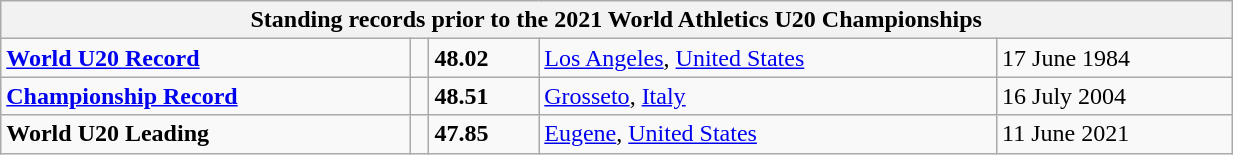<table class="wikitable" width=65%>
<tr>
<th colspan=5>Standing records prior to the 2021 World Athletics U20 Championships</th>
</tr>
<tr>
<td><strong><a href='#'>World U20 Record</a></strong></td>
<td></td>
<td><strong>48.02</strong></td>
<td><a href='#'>Los Angeles</a>, <a href='#'>United States</a></td>
<td>17 June 1984</td>
</tr>
<tr>
<td><strong><a href='#'>Championship Record</a></strong></td>
<td></td>
<td><strong>48.51</strong></td>
<td><a href='#'>Grosseto</a>, <a href='#'>Italy</a></td>
<td>16 July 2004</td>
</tr>
<tr>
<td><strong>World U20 Leading</strong></td>
<td></td>
<td><strong>47.85</strong></td>
<td><a href='#'>Eugene</a>, <a href='#'>United States</a></td>
<td>11 June 2021</td>
</tr>
</table>
